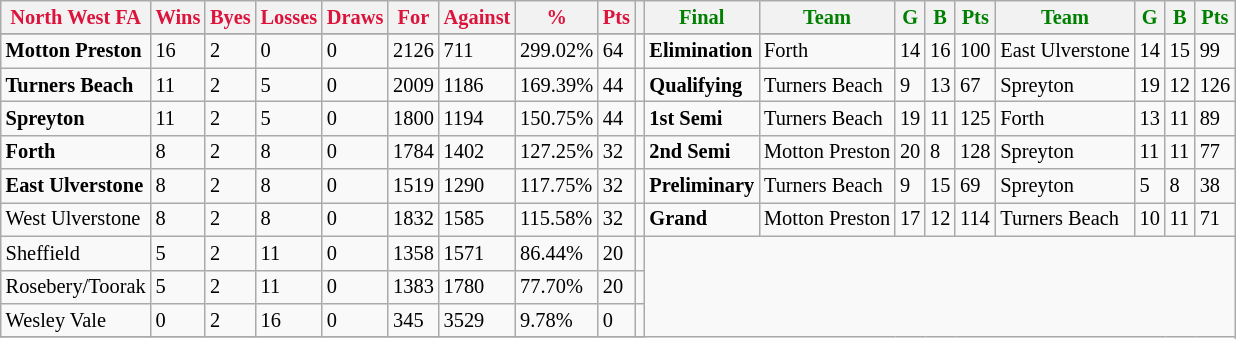<table style="font-size: 85%; text-align: left;" class="wikitable">
<tr>
<th style="color:crimson">North West FA</th>
<th style="color:crimson">Wins</th>
<th style="color:crimson">Byes</th>
<th style="color:crimson">Losses</th>
<th style="color:crimson">Draws</th>
<th style="color:crimson">For</th>
<th style="color:crimson">Against</th>
<th style="color:crimson">%</th>
<th style="color:crimson">Pts</th>
<th></th>
<th style="color:green">Final</th>
<th style="color:green">Team</th>
<th style="color:green">G</th>
<th style="color:green">B</th>
<th style="color:green">Pts</th>
<th style="color:green">Team</th>
<th style="color:green">G</th>
<th style="color:green">B</th>
<th style="color:green">Pts</th>
</tr>
<tr>
</tr>
<tr>
</tr>
<tr>
<td><strong>	Motton Preston	</strong></td>
<td>16</td>
<td>2</td>
<td>0</td>
<td>0</td>
<td>2126</td>
<td>711</td>
<td>299.02%</td>
<td>64</td>
<td></td>
<td><strong>Elimination</strong></td>
<td>Forth</td>
<td>14</td>
<td>16</td>
<td>100</td>
<td>East Ulverstone</td>
<td>14</td>
<td>15</td>
<td>99</td>
</tr>
<tr>
<td><strong>	Turners Beach	</strong></td>
<td>11</td>
<td>2</td>
<td>5</td>
<td>0</td>
<td>2009</td>
<td>1186</td>
<td>169.39%</td>
<td>44</td>
<td></td>
<td><strong>Qualifying</strong></td>
<td>Turners Beach</td>
<td>9</td>
<td>13</td>
<td>67</td>
<td>Spreyton</td>
<td>19</td>
<td>12</td>
<td>126</td>
</tr>
<tr>
<td><strong>	Spreyton	</strong></td>
<td>11</td>
<td>2</td>
<td>5</td>
<td>0</td>
<td>1800</td>
<td>1194</td>
<td>150.75%</td>
<td>44</td>
<td></td>
<td><strong>1st Semi</strong></td>
<td>Turners Beach</td>
<td>19</td>
<td>11</td>
<td>125</td>
<td>Forth</td>
<td>13</td>
<td>11</td>
<td>89</td>
</tr>
<tr>
<td><strong>	Forth	</strong></td>
<td>8</td>
<td>2</td>
<td>8</td>
<td>0</td>
<td>1784</td>
<td>1402</td>
<td>127.25%</td>
<td>32</td>
<td></td>
<td><strong>2nd Semi</strong></td>
<td>Motton Preston</td>
<td>20</td>
<td>8</td>
<td>128</td>
<td>Spreyton</td>
<td>11</td>
<td>11</td>
<td>77</td>
</tr>
<tr>
<td><strong>	East Ulverstone	</strong></td>
<td>8</td>
<td>2</td>
<td>8</td>
<td>0</td>
<td>1519</td>
<td>1290</td>
<td>117.75%</td>
<td>32</td>
<td></td>
<td><strong>Preliminary</strong></td>
<td>Turners Beach</td>
<td>9</td>
<td>15</td>
<td>69</td>
<td>Spreyton</td>
<td>5</td>
<td>8</td>
<td>38</td>
</tr>
<tr>
<td>West Ulverstone</td>
<td>8</td>
<td>2</td>
<td>8</td>
<td>0</td>
<td>1832</td>
<td>1585</td>
<td>115.58%</td>
<td>32</td>
<td></td>
<td><strong>Grand</strong></td>
<td>Motton Preston</td>
<td>17</td>
<td>12</td>
<td>114</td>
<td>Turners Beach</td>
<td>10</td>
<td>11</td>
<td>71</td>
</tr>
<tr>
<td>Sheffield</td>
<td>5</td>
<td>2</td>
<td>11</td>
<td>0</td>
<td>1358</td>
<td>1571</td>
<td>86.44%</td>
<td>20</td>
<td></td>
</tr>
<tr>
<td>Rosebery/Toorak</td>
<td>5</td>
<td>2</td>
<td>11</td>
<td>0</td>
<td>1383</td>
<td>1780</td>
<td>77.70%</td>
<td>20</td>
<td></td>
</tr>
<tr>
<td>Wesley Vale</td>
<td>0</td>
<td>2</td>
<td>16</td>
<td>0</td>
<td>345</td>
<td>3529</td>
<td>9.78%</td>
<td>0</td>
<td></td>
</tr>
<tr>
</tr>
</table>
